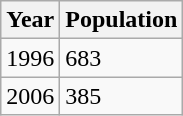<table class="wikitable">
<tr>
<th>Year</th>
<th>Population</th>
</tr>
<tr>
<td>1996</td>
<td>683</td>
</tr>
<tr>
<td>2006</td>
<td>385</td>
</tr>
</table>
